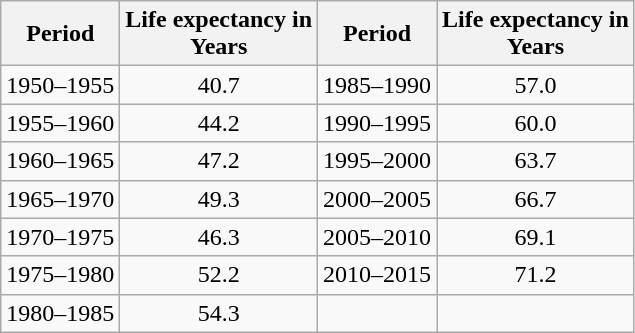<table class="wikitable sortable static-row-numbers static-row-header-text"style="text-align:center">
<tr>
<th>Period</th>
<th>Life expectancy in<br>Years</th>
<th>Period</th>
<th>Life expectancy in<br>Years</th>
</tr>
<tr>
<td>1950–1955</td>
<td>40.7</td>
<td>1985–1990</td>
<td>57.0</td>
</tr>
<tr>
<td>1955–1960</td>
<td>44.2</td>
<td>1990–1995</td>
<td>60.0</td>
</tr>
<tr>
<td>1960–1965</td>
<td>47.2</td>
<td>1995–2000</td>
<td>63.7</td>
</tr>
<tr>
<td>1965–1970</td>
<td>49.3</td>
<td>2000–2005</td>
<td>66.7</td>
</tr>
<tr>
<td>1970–1975</td>
<td>46.3</td>
<td>2005–2010</td>
<td>69.1</td>
</tr>
<tr>
<td>1975–1980</td>
<td>52.2</td>
<td>2010–2015</td>
<td>71.2</td>
</tr>
<tr>
<td>1980–1985</td>
<td>54.3</td>
<td></td>
<td></td>
</tr>
</table>
